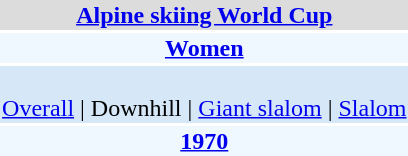<table align="right" class="toccolours" style="margin: 0 0 1em 1em;">
<tr>
<td colspan="2" align=center bgcolor=Gainsboro><strong><a href='#'>Alpine skiing World Cup</a></strong></td>
</tr>
<tr>
<td colspan="2" align=center bgcolor=AliceBlue><strong><a href='#'>Women</a></strong></td>
</tr>
<tr>
<td colspan="2" align=center bgcolor=D6E8F8><br><a href='#'>Overall</a> | 
Downhill | 
<a href='#'>Giant slalom</a> | 
<a href='#'>Slalom</a></td>
</tr>
<tr>
<td colspan="2" align=center bgcolor=AliceBlue><strong><a href='#'>1970</a></strong></td>
</tr>
</table>
